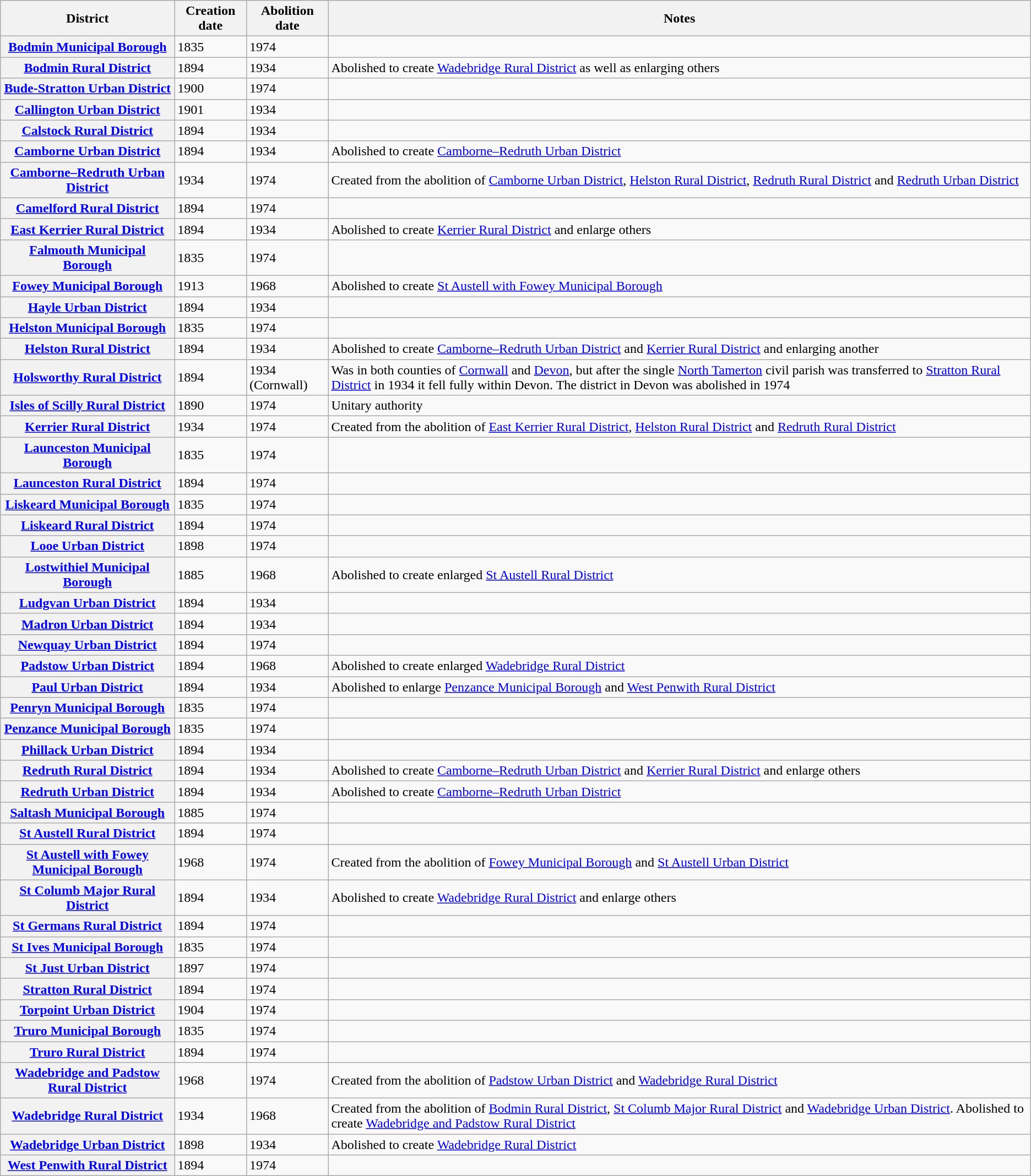<table class="wikitable plainrowheaders sortable">
<tr>
<th scope="col">District</th>
<th scope="col">Creation date</th>
<th scope="col">Abolition date</th>
<th scope="col" class="unsortable">Notes</th>
</tr>
<tr>
<th scope="row"><a href='#'>Bodmin Municipal Borough</a></th>
<td>1835</td>
<td>1974</td>
<td></td>
</tr>
<tr>
<th scope="row"><a href='#'>Bodmin Rural District</a></th>
<td>1894</td>
<td>1934</td>
<td>Abolished to create <a href='#'>Wadebridge Rural District</a> as well as enlarging others</td>
</tr>
<tr>
<th scope="row"><a href='#'>Bude-Stratton Urban District</a></th>
<td>1900</td>
<td>1974</td>
<td></td>
</tr>
<tr>
<th scope="row"><a href='#'>Callington Urban District</a></th>
<td>1901</td>
<td>1934</td>
<td></td>
</tr>
<tr>
<th scope="row"><a href='#'>Calstock Rural District</a></th>
<td>1894</td>
<td>1934</td>
<td></td>
</tr>
<tr>
<th scope="row"><a href='#'>Camborne Urban District</a></th>
<td>1894</td>
<td>1934</td>
<td>Abolished to create <a href='#'>Camborne–Redruth Urban District</a></td>
</tr>
<tr>
<th scope="row"><a href='#'>Camborne–Redruth Urban District</a></th>
<td>1934</td>
<td>1974</td>
<td>Created from the abolition of <a href='#'>Camborne Urban District</a>, <a href='#'>Helston Rural District</a>, <a href='#'>Redruth Rural District</a> and <a href='#'>Redruth Urban District</a></td>
</tr>
<tr>
<th scope="row"><a href='#'>Camelford Rural District</a></th>
<td>1894</td>
<td>1974</td>
<td></td>
</tr>
<tr>
<th scope="row"><a href='#'>East Kerrier Rural District</a></th>
<td>1894</td>
<td>1934</td>
<td>Abolished to create <a href='#'>Kerrier Rural District</a> and enlarge others</td>
</tr>
<tr>
<th scope="row"><a href='#'>Falmouth Municipal Borough</a></th>
<td>1835</td>
<td>1974</td>
<td></td>
</tr>
<tr>
<th scope="row"><a href='#'>Fowey Municipal Borough</a></th>
<td>1913</td>
<td>1968</td>
<td>Abolished to create <a href='#'>St Austell with Fowey Municipal Borough</a></td>
</tr>
<tr>
<th scope="row"><a href='#'>Hayle Urban District</a></th>
<td>1894</td>
<td>1934</td>
<td></td>
</tr>
<tr>
<th scope="row"><a href='#'>Helston Municipal Borough</a></th>
<td>1835</td>
<td>1974</td>
<td></td>
</tr>
<tr>
<th scope="row"><a href='#'>Helston Rural District</a></th>
<td>1894</td>
<td>1934</td>
<td>Abolished to create <a href='#'>Camborne–Redruth Urban District</a> and <a href='#'>Kerrier Rural District</a> and enlarging another</td>
</tr>
<tr>
<th scope="row"><a href='#'>Holsworthy Rural District</a></th>
<td>1894</td>
<td>1934 (Cornwall)</td>
<td>Was in both counties of <a href='#'>Cornwall</a> and <a href='#'>Devon</a>, but after the single <a href='#'>North Tamerton</a> civil parish was transferred to <a href='#'>Stratton Rural District</a> in 1934 it fell fully within Devon. The district in Devon was abolished in 1974</td>
</tr>
<tr>
<th scope="row"><a href='#'>Isles of Scilly Rural District</a></th>
<td>1890</td>
<td>1974</td>
<td>Unitary authority</td>
</tr>
<tr>
<th scope="row"><a href='#'>Kerrier Rural District</a></th>
<td>1934</td>
<td>1974</td>
<td>Created from the abolition of <a href='#'>East Kerrier Rural District</a>, <a href='#'>Helston Rural District</a> and <a href='#'>Redruth Rural District</a></td>
</tr>
<tr>
<th scope="row"><a href='#'>Launceston Municipal Borough</a></th>
<td>1835</td>
<td>1974</td>
<td></td>
</tr>
<tr>
<th scope="row"><a href='#'>Launceston Rural District</a></th>
<td>1894</td>
<td>1974</td>
<td></td>
</tr>
<tr>
<th scope="row"><a href='#'>Liskeard Municipal Borough</a></th>
<td>1835</td>
<td>1974</td>
<td></td>
</tr>
<tr>
<th scope="row"><a href='#'>Liskeard Rural District</a></th>
<td>1894</td>
<td>1974</td>
<td></td>
</tr>
<tr>
<th scope="row"><a href='#'>Looe Urban District</a></th>
<td>1898</td>
<td>1974</td>
<td></td>
</tr>
<tr>
<th scope="row"><a href='#'>Lostwithiel Municipal Borough</a></th>
<td>1885</td>
<td>1968</td>
<td>Abolished to create enlarged <a href='#'>St Austell Rural District</a></td>
</tr>
<tr>
<th scope="row"><a href='#'>Ludgvan Urban District</a></th>
<td>1894</td>
<td>1934</td>
<td></td>
</tr>
<tr>
<th scope="row"><a href='#'>Madron Urban District</a></th>
<td>1894</td>
<td>1934</td>
<td></td>
</tr>
<tr>
<th scope="row"><a href='#'>Newquay Urban District</a></th>
<td>1894</td>
<td>1974</td>
<td></td>
</tr>
<tr>
<th scope="row"><a href='#'>Padstow Urban District</a></th>
<td>1894</td>
<td>1968</td>
<td>Abolished to create enlarged <a href='#'>Wadebridge Rural District</a></td>
</tr>
<tr>
<th scope="row"><a href='#'>Paul Urban District</a></th>
<td>1894</td>
<td>1934</td>
<td>Abolished to enlarge <a href='#'>Penzance Municipal Borough</a> and <a href='#'>West Penwith Rural District</a></td>
</tr>
<tr>
<th scope="row"><a href='#'>Penryn Municipal Borough</a></th>
<td>1835</td>
<td>1974</td>
<td></td>
</tr>
<tr>
<th scope="row"><a href='#'>Penzance Municipal Borough</a></th>
<td>1835</td>
<td>1974</td>
<td></td>
</tr>
<tr>
<th scope="row"><a href='#'>Phillack Urban District</a></th>
<td>1894</td>
<td>1934</td>
<td></td>
</tr>
<tr>
<th scope="row"><a href='#'>Redruth Rural District</a></th>
<td>1894</td>
<td>1934</td>
<td>Abolished to create <a href='#'>Camborne–Redruth Urban District</a> and <a href='#'>Kerrier Rural District</a> and enlarge others</td>
</tr>
<tr>
<th scope="row"><a href='#'>Redruth Urban District</a></th>
<td>1894</td>
<td>1934</td>
<td>Abolished to create <a href='#'>Camborne–Redruth Urban District</a></td>
</tr>
<tr>
<th scope="row"><a href='#'>Saltash Municipal Borough</a></th>
<td>1885</td>
<td>1974</td>
<td></td>
</tr>
<tr>
<th scope="row"><a href='#'>St Austell Rural District</a></th>
<td>1894</td>
<td>1974</td>
<td></td>
</tr>
<tr>
<th scope="row"><a href='#'>St Austell with Fowey Municipal Borough</a></th>
<td>1968</td>
<td>1974</td>
<td>Created from the abolition of <a href='#'>Fowey Municipal Borough</a> and <a href='#'>St Austell Urban District</a></td>
</tr>
<tr>
<th scope="row"><a href='#'>St Columb Major Rural District</a></th>
<td>1894</td>
<td>1934</td>
<td>Abolished to create <a href='#'>Wadebridge Rural District</a> and enlarge others</td>
</tr>
<tr>
<th scope="row"><a href='#'>St Germans Rural District</a></th>
<td>1894</td>
<td>1974</td>
<td></td>
</tr>
<tr>
<th scope="row"><a href='#'>St Ives Municipal Borough</a></th>
<td>1835</td>
<td>1974</td>
<td></td>
</tr>
<tr>
<th scope="row"><a href='#'>St Just Urban District</a></th>
<td>1897</td>
<td>1974</td>
<td></td>
</tr>
<tr>
<th scope="row"><a href='#'>Stratton Rural District</a></th>
<td>1894</td>
<td>1974</td>
<td></td>
</tr>
<tr>
<th scope="row"><a href='#'>Torpoint Urban District</a></th>
<td>1904</td>
<td>1974</td>
<td></td>
</tr>
<tr>
<th scope="row"><a href='#'>Truro Municipal Borough</a></th>
<td>1835</td>
<td>1974</td>
<td></td>
</tr>
<tr>
<th scope="row"><a href='#'>Truro Rural District</a></th>
<td>1894</td>
<td>1974</td>
<td></td>
</tr>
<tr>
<th scope="row"><a href='#'>Wadebridge and Padstow Rural District</a></th>
<td>1968</td>
<td>1974</td>
<td>Created from the abolition of <a href='#'>Padstow Urban District</a> and <a href='#'>Wadebridge Rural District</a></td>
</tr>
<tr>
<th scope="row"><a href='#'>Wadebridge Rural District</a></th>
<td>1934</td>
<td>1968</td>
<td>Created from the abolition of <a href='#'>Bodmin Rural District</a>, <a href='#'>St Columb Major Rural District</a> and <a href='#'>Wadebridge Urban District</a>. Abolished to create <a href='#'>Wadebridge and Padstow Rural District</a></td>
</tr>
<tr>
<th scope="row"><a href='#'>Wadebridge Urban District</a></th>
<td>1898</td>
<td>1934</td>
<td>Abolished to create <a href='#'>Wadebridge Rural District</a></td>
</tr>
<tr>
<th scope="row"><a href='#'>West Penwith Rural District</a></th>
<td>1894</td>
<td>1974</td>
<td></td>
</tr>
</table>
